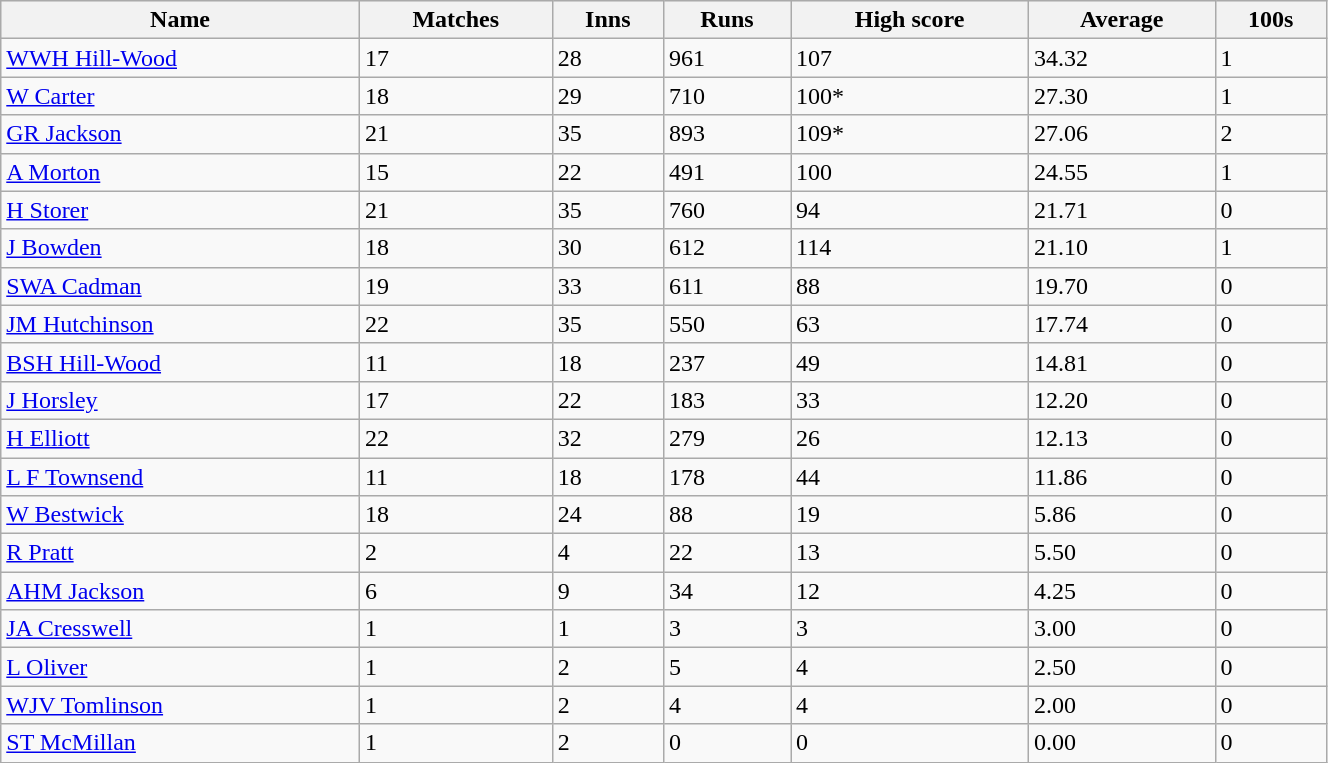<table class="wikitable sortable" style="width:70%;">
<tr style="background:#efefef;">
<th>Name</th>
<th>Matches</th>
<th>Inns</th>
<th>Runs</th>
<th>High score</th>
<th>Average</th>
<th>100s</th>
</tr>
<tr>
<td><a href='#'>WWH Hill-Wood</a></td>
<td>17</td>
<td>28</td>
<td>961</td>
<td>107</td>
<td>34.32</td>
<td>1</td>
</tr>
<tr>
<td><a href='#'>W Carter</a></td>
<td>18</td>
<td>29</td>
<td>710</td>
<td>100*</td>
<td>27.30</td>
<td>1</td>
</tr>
<tr>
<td><a href='#'>GR Jackson</a></td>
<td>21</td>
<td>35</td>
<td>893</td>
<td>109*</td>
<td>27.06</td>
<td>2</td>
</tr>
<tr>
<td><a href='#'>A Morton</a></td>
<td>15</td>
<td>22</td>
<td>491</td>
<td>100</td>
<td>24.55</td>
<td>1</td>
</tr>
<tr>
<td><a href='#'>H Storer</a></td>
<td>21</td>
<td>35</td>
<td>760</td>
<td>94</td>
<td>21.71</td>
<td>0</td>
</tr>
<tr>
<td><a href='#'>J Bowden</a></td>
<td>18</td>
<td>30</td>
<td>612</td>
<td>114</td>
<td>21.10</td>
<td>1</td>
</tr>
<tr>
<td><a href='#'>SWA Cadman</a></td>
<td>19</td>
<td>33</td>
<td>611</td>
<td>88</td>
<td>19.70</td>
<td>0</td>
</tr>
<tr>
<td><a href='#'>JM Hutchinson</a></td>
<td>22</td>
<td>35</td>
<td>550</td>
<td>63</td>
<td>17.74</td>
<td>0</td>
</tr>
<tr>
<td><a href='#'>BSH Hill-Wood</a></td>
<td>11</td>
<td>18</td>
<td>237</td>
<td>49</td>
<td>14.81</td>
<td>0</td>
</tr>
<tr>
<td><a href='#'>J Horsley</a></td>
<td>17</td>
<td>22</td>
<td>183</td>
<td>33</td>
<td>12.20</td>
<td>0</td>
</tr>
<tr>
<td><a href='#'>H Elliott</a></td>
<td>22</td>
<td>32</td>
<td>279</td>
<td>26</td>
<td>12.13</td>
<td>0</td>
</tr>
<tr>
<td><a href='#'>L F Townsend</a></td>
<td>11</td>
<td>18</td>
<td>178</td>
<td>44</td>
<td>11.86</td>
<td>0</td>
</tr>
<tr>
<td><a href='#'>W Bestwick</a></td>
<td>18</td>
<td>24</td>
<td>88</td>
<td>19</td>
<td>5.86</td>
<td>0</td>
</tr>
<tr>
<td><a href='#'>R Pratt</a></td>
<td>2</td>
<td>4</td>
<td>22</td>
<td>13</td>
<td>5.50</td>
<td>0</td>
</tr>
<tr>
<td><a href='#'>AHM Jackson</a></td>
<td>6</td>
<td>9</td>
<td>34</td>
<td>12</td>
<td>4.25</td>
<td>0</td>
</tr>
<tr>
<td><a href='#'>JA Cresswell</a></td>
<td>1</td>
<td>1</td>
<td>3</td>
<td>3</td>
<td>3.00</td>
<td>0</td>
</tr>
<tr>
<td><a href='#'>L Oliver</a></td>
<td>1</td>
<td>2</td>
<td>5</td>
<td>4</td>
<td>2.50</td>
<td>0</td>
</tr>
<tr>
<td><a href='#'>WJV Tomlinson</a></td>
<td>1</td>
<td>2</td>
<td>4</td>
<td>4</td>
<td>2.00</td>
<td>0</td>
</tr>
<tr>
<td><a href='#'>ST McMillan</a></td>
<td>1</td>
<td>2</td>
<td>0</td>
<td>0</td>
<td>0.00</td>
<td>0   </td>
</tr>
</table>
